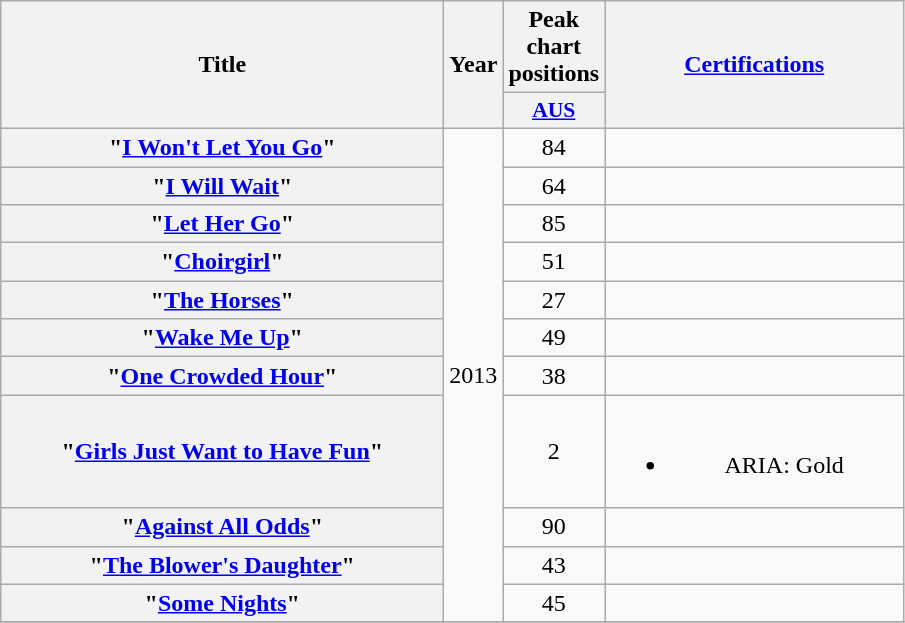<table class="wikitable plainrowheaders" style="text-align:center;">
<tr>
<th scope="col" rowspan="2" style="width:18em;">Title</th>
<th scope="col" rowspan="2" style="width:1em;">Year</th>
<th scope="col" colspan="1">Peak chart positions</th>
<th scope="col" rowspan="2" style="width:12em;"><a href='#'>Certifications</a><br></th>
</tr>
<tr>
<th scope="col" style="width:3em;font-size:90%;"><a href='#'>AUS</a><br></th>
</tr>
<tr>
<th scope="row">"<a href='#'>I Won't Let You Go</a>"</th>
<td rowspan="11">2013</td>
<td>84</td>
<td><br></td>
</tr>
<tr>
<th scope="row">"<a href='#'>I Will Wait</a>"</th>
<td>64</td>
<td></td>
</tr>
<tr>
<th scope="row">"<a href='#'>Let Her Go</a>"</th>
<td>85</td>
<td></td>
</tr>
<tr>
<th scope="row">"<a href='#'>Choirgirl</a>"</th>
<td>51</td>
<td></td>
</tr>
<tr>
<th scope="row">"<a href='#'>The Horses</a>"</th>
<td>27</td>
<td></td>
</tr>
<tr>
<th scope="row">"<a href='#'>Wake Me Up</a>"</th>
<td>49</td>
<td></td>
</tr>
<tr>
<th scope="row">"<a href='#'>One Crowded Hour</a>"</th>
<td>38</td>
<td></td>
</tr>
<tr>
<th scope="row">"<a href='#'>Girls Just Want to Have Fun</a>"</th>
<td>2</td>
<td><br><ul><li>ARIA: Gold</li></ul></td>
</tr>
<tr>
<th scope="row">"<a href='#'>Against All Odds</a>"</th>
<td>90</td>
<td></td>
</tr>
<tr>
<th scope="row">"<a href='#'>The Blower's Daughter</a>"</th>
<td>43</td>
<td></td>
</tr>
<tr>
<th scope="row">"<a href='#'>Some Nights</a>"</th>
<td>45</td>
<td></td>
</tr>
<tr>
</tr>
</table>
